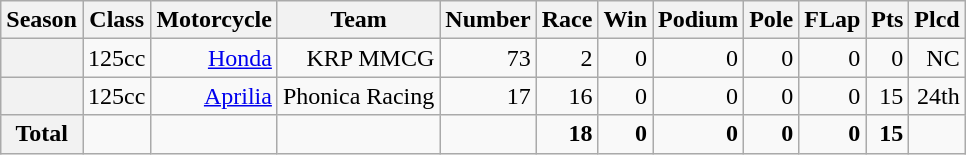<table class="wikitable">
<tr>
<th>Season</th>
<th>Class</th>
<th>Motorcycle</th>
<th>Team</th>
<th>Number</th>
<th>Race</th>
<th>Win</th>
<th>Podium</th>
<th>Pole</th>
<th>FLap</th>
<th>Pts</th>
<th>Plcd</th>
</tr>
<tr style="text-align:right;">
<th></th>
<td>125cc</td>
<td><a href='#'>Honda</a></td>
<td>KRP MMCG</td>
<td>73</td>
<td>2</td>
<td>0</td>
<td>0</td>
<td>0</td>
<td>0</td>
<td>0</td>
<td>NC</td>
</tr>
<tr style="text-align:right;">
<th></th>
<td>125cc</td>
<td><a href='#'>Aprilia</a></td>
<td>Phonica Racing</td>
<td>17</td>
<td>16</td>
<td>0</td>
<td>0</td>
<td>0</td>
<td>0</td>
<td>15</td>
<td>24th</td>
</tr>
<tr style="text-align:right;">
<th>Total</th>
<td></td>
<td></td>
<td></td>
<td></td>
<td><strong>18</strong></td>
<td><strong>0</strong></td>
<td><strong>0</strong></td>
<td><strong>0</strong></td>
<td><strong>0</strong></td>
<td><strong>15</strong></td>
<td></td>
</tr>
</table>
